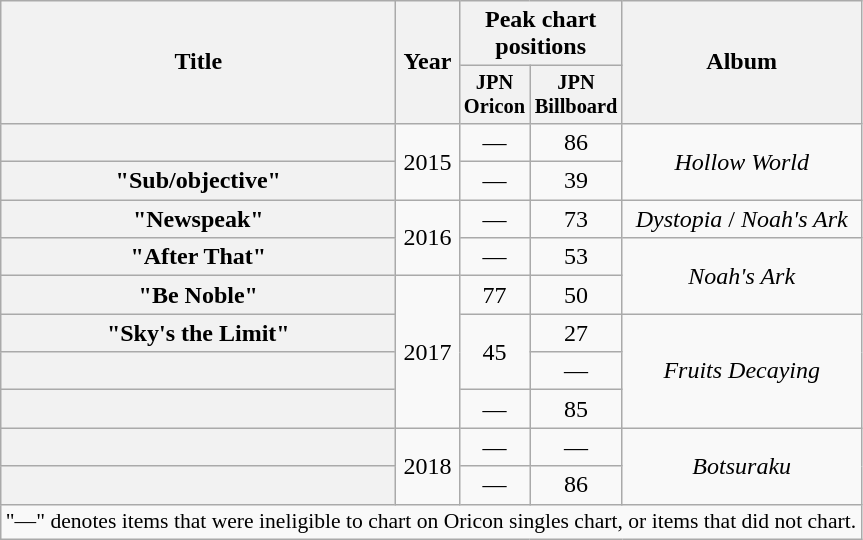<table class="wikitable plainrowheaders" style="text-align:center;">
<tr>
<th scope="col" rowspan="2" style="width:16em;">Title</th>
<th scope="col" rowspan="2">Year</th>
<th scope="col" colspan="2">Peak chart positions</th>
<th scope="col" rowspan="2">Album</th>
</tr>
<tr>
<th style="width:3em;font-size:85%">JPN<br>Oricon<br></th>
<th style="width:3em;font-size:85%">JPN<br>Billboard<br></th>
</tr>
<tr>
<th scope="row"></th>
<td rowspan="2">2015</td>
<td>—</td>
<td>86</td>
<td rowspan=2><em>Hollow World</em></td>
</tr>
<tr>
<th scope="row">"Sub/objective"</th>
<td>—</td>
<td>39</td>
</tr>
<tr>
<th scope="row">"Newspeak"</th>
<td rowspan="2">2016</td>
<td>—</td>
<td>73</td>
<td><em>Dystopia</em> / <em>Noah's Ark</em></td>
</tr>
<tr>
<th scope="row">"After That"</th>
<td>—</td>
<td>53</td>
<td rowspan=2><em>Noah's Ark</em></td>
</tr>
<tr>
<th scope="row">"Be Noble"</th>
<td rowspan="4">2017</td>
<td>77</td>
<td>50</td>
</tr>
<tr>
<th scope="row">"Sky's the Limit"</th>
<td rowspan="2">45</td>
<td>27</td>
<td rowspan="3"><em>Fruits Decaying</em></td>
</tr>
<tr>
<th scope="row"></th>
<td>—</td>
</tr>
<tr>
<th scope="row"><br></th>
<td>—</td>
<td>85</td>
</tr>
<tr>
<th scope="row"></th>
<td rowspan="2">2018</td>
<td>—</td>
<td>—</td>
<td rowspan="2"><em>Botsuraku</em></td>
</tr>
<tr>
<th scope="row"></th>
<td>—</td>
<td>86</td>
</tr>
<tr>
<td colspan="12" align="center" style="font-size:90%;">"—" denotes items that were ineligible to chart on Oricon singles chart, or items that did not chart.</td>
</tr>
</table>
